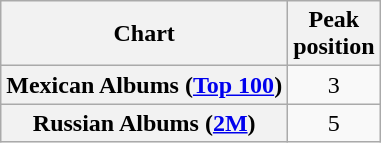<table class="wikitable plainrowheaders">
<tr>
<th>Chart</th>
<th>Peak<br>position</th>
</tr>
<tr>
<th scope="row">Mexican Albums (<a href='#'>Top 100</a>)</th>
<td style="text-align:center;">3</td>
</tr>
<tr>
<th scope="row">Russian Albums (<a href='#'>2M</a>)</th>
<td style="text-align:center;">5</td>
</tr>
</table>
